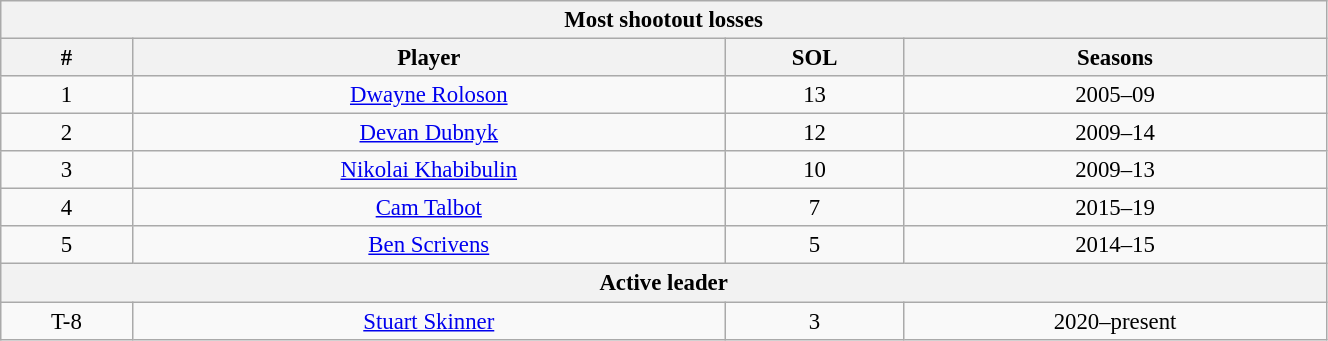<table class="wikitable" style="text-align: center; font-size: 95%" width="70%">
<tr>
<th colspan="4">Most shootout losses</th>
</tr>
<tr>
<th>#</th>
<th>Player</th>
<th>SOL</th>
<th>Seasons</th>
</tr>
<tr>
<td>1</td>
<td><a href='#'>Dwayne Roloson</a></td>
<td>13</td>
<td>2005–09</td>
</tr>
<tr>
<td>2</td>
<td><a href='#'>Devan Dubnyk</a></td>
<td>12</td>
<td>2009–14</td>
</tr>
<tr>
<td>3</td>
<td><a href='#'>Nikolai Khabibulin</a></td>
<td>10</td>
<td>2009–13</td>
</tr>
<tr>
<td>4</td>
<td><a href='#'>Cam Talbot</a></td>
<td>7</td>
<td>2015–19</td>
</tr>
<tr>
<td>5</td>
<td><a href='#'>Ben Scrivens</a></td>
<td>5</td>
<td>2014–15</td>
</tr>
<tr>
<th colspan="4">Active leader</th>
</tr>
<tr>
<td>T-8</td>
<td><a href='#'>Stuart Skinner</a></td>
<td>3</td>
<td>2020–present</td>
</tr>
</table>
